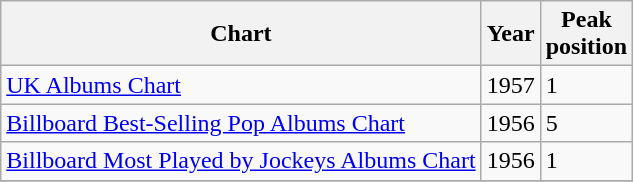<table class="wikitable sortable">
<tr>
<th>Chart</th>
<th>Year</th>
<th>Peak<br>position</th>
</tr>
<tr>
<td align="left"><a href='#'>UK Albums Chart</a></td>
<td align="left">1957</td>
<td align="left">1</td>
</tr>
<tr>
<td align="left"><a href='#'>Billboard Best-Selling Pop Albums Chart</a></td>
<td align="left">1956</td>
<td align="left">5</td>
</tr>
<tr>
<td align="left"><a href='#'>Billboard Most Played by Jockeys Albums Chart</a></td>
<td align="left">1956</td>
<td align="left">1</td>
</tr>
<tr>
</tr>
</table>
